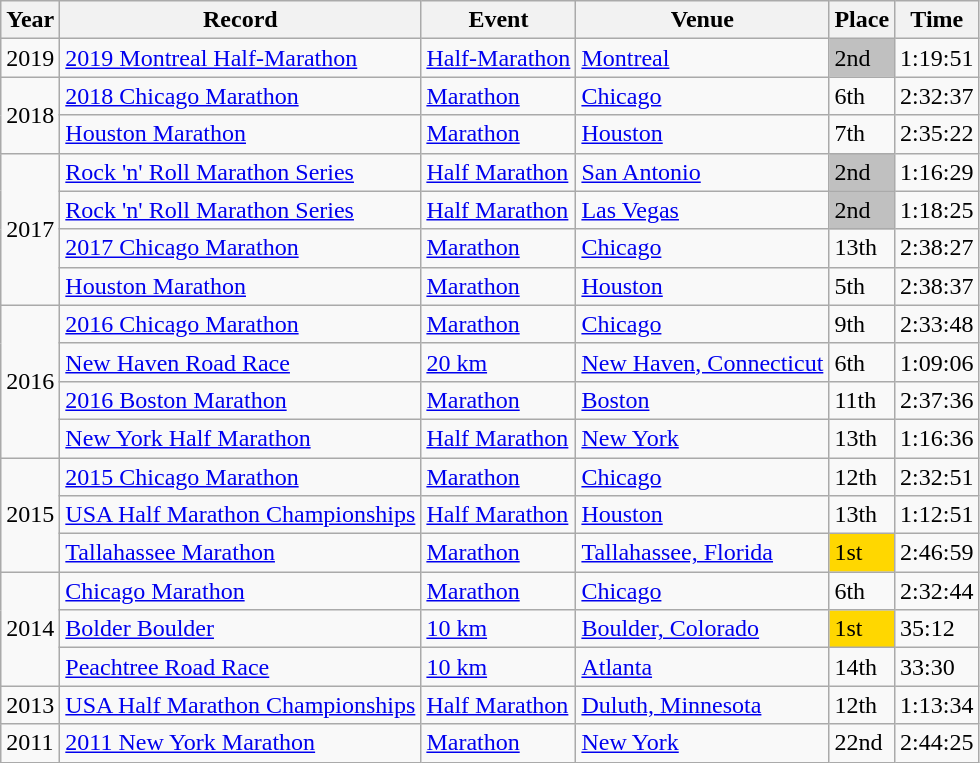<table class="wikitable sortable">
<tr>
<th>Year</th>
<th>Record</th>
<th>Event</th>
<th>Venue</th>
<th>Place</th>
<th>Time</th>
</tr>
<tr>
<td rowspan=1>2019</td>
<td><a href='#'>2019 Montreal Half-Marathon</a></td>
<td><a href='#'>Half-Marathon</a></td>
<td><a href='#'>Montreal</a></td>
<td style="background:silver;">2nd</td>
<td>1:19:51</td>
</tr>
<tr>
<td rowspan=2>2018</td>
<td><a href='#'>2018 Chicago Marathon</a></td>
<td><a href='#'>Marathon</a></td>
<td><a href='#'>Chicago</a></td>
<td>6th</td>
<td>2:32:37</td>
</tr>
<tr>
<td><a href='#'>Houston Marathon</a></td>
<td><a href='#'>Marathon</a></td>
<td><a href='#'>Houston</a></td>
<td>7th</td>
<td>2:35:22</td>
</tr>
<tr>
<td rowspan=4>2017</td>
<td><a href='#'>Rock 'n' Roll Marathon Series</a></td>
<td><a href='#'>Half Marathon</a></td>
<td><a href='#'>San Antonio</a></td>
<td style="background:silver;">2nd</td>
<td>1:16:29</td>
</tr>
<tr>
<td><a href='#'>Rock 'n' Roll Marathon Series</a></td>
<td><a href='#'>Half Marathon</a></td>
<td><a href='#'>Las Vegas</a></td>
<td style="background:silver;">2nd</td>
<td>1:18:25</td>
</tr>
<tr>
<td><a href='#'>2017 Chicago Marathon</a></td>
<td><a href='#'>Marathon</a></td>
<td><a href='#'>Chicago</a></td>
<td>13th</td>
<td>2:38:27</td>
</tr>
<tr>
<td><a href='#'>Houston Marathon</a></td>
<td><a href='#'>Marathon</a></td>
<td><a href='#'>Houston</a></td>
<td>5th</td>
<td>2:38:37</td>
</tr>
<tr>
<td rowspan=4>2016</td>
<td><a href='#'>2016 Chicago Marathon</a></td>
<td><a href='#'>Marathon</a></td>
<td><a href='#'>Chicago</a></td>
<td>9th</td>
<td>2:33:48</td>
</tr>
<tr>
<td><a href='#'>New Haven Road Race</a></td>
<td><a href='#'>20 km</a></td>
<td><a href='#'>New Haven, Connecticut</a></td>
<td>6th</td>
<td>1:09:06</td>
</tr>
<tr>
<td><a href='#'>2016 Boston Marathon</a></td>
<td><a href='#'>Marathon</a></td>
<td><a href='#'>Boston</a></td>
<td>11th</td>
<td>2:37:36</td>
</tr>
<tr>
<td><a href='#'>New York Half Marathon</a></td>
<td><a href='#'>Half Marathon</a></td>
<td><a href='#'>New York</a></td>
<td>13th</td>
<td>1:16:36</td>
</tr>
<tr>
<td rowspan=3>2015</td>
<td><a href='#'>2015 Chicago Marathon</a></td>
<td><a href='#'>Marathon</a></td>
<td><a href='#'>Chicago</a></td>
<td>12th</td>
<td>2:32:51</td>
</tr>
<tr>
<td><a href='#'>USA Half Marathon Championships</a></td>
<td><a href='#'>Half Marathon</a></td>
<td><a href='#'>Houston</a></td>
<td>13th</td>
<td>1:12:51</td>
</tr>
<tr>
<td><a href='#'>Tallahassee Marathon</a></td>
<td><a href='#'>Marathon</a></td>
<td><a href='#'>Tallahassee, Florida</a></td>
<td style="background:gold;">1st</td>
<td>2:46:59</td>
</tr>
<tr>
<td rowspan=3>2014</td>
<td><a href='#'>Chicago Marathon</a></td>
<td><a href='#'>Marathon</a></td>
<td><a href='#'>Chicago</a></td>
<td>6th</td>
<td>2:32:44</td>
</tr>
<tr>
<td><a href='#'>Bolder Boulder</a></td>
<td><a href='#'>10 km</a></td>
<td><a href='#'>Boulder, Colorado</a></td>
<td style="background:gold;">1st</td>
<td>35:12</td>
</tr>
<tr>
<td><a href='#'>Peachtree Road Race</a></td>
<td><a href='#'>10 km</a></td>
<td><a href='#'>Atlanta</a></td>
<td>14th</td>
<td>33:30</td>
</tr>
<tr>
<td rowspan=1>2013</td>
<td><a href='#'>USA Half Marathon Championships</a></td>
<td><a href='#'>Half Marathon</a></td>
<td><a href='#'>Duluth, Minnesota</a></td>
<td>12th</td>
<td>1:13:34</td>
</tr>
<tr>
<td rowspan=1>2011</td>
<td><a href='#'>2011 New York Marathon</a></td>
<td><a href='#'>Marathon</a></td>
<td><a href='#'>New York</a></td>
<td>22nd</td>
<td>2:44:25</td>
</tr>
</table>
